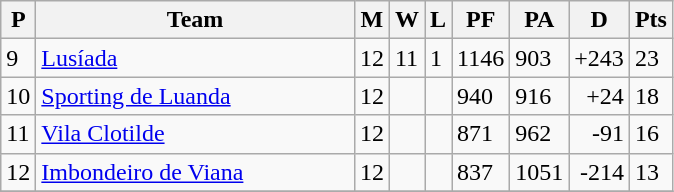<table class="wikitable">
<tr>
<th>P</th>
<th width=205>Team</th>
<th>M</th>
<th>W</th>
<th>L</th>
<th>PF</th>
<th>PA</th>
<th>D</th>
<th>Pts</th>
</tr>
<tr>
<td>9</td>
<td><a href='#'>Lusíada</a></td>
<td>12</td>
<td>11</td>
<td>1</td>
<td>1146</td>
<td>903</td>
<td align=right>+243</td>
<td>23</td>
</tr>
<tr>
<td>10</td>
<td><a href='#'>Sporting de Luanda</a></td>
<td>12</td>
<td></td>
<td></td>
<td>940</td>
<td>916</td>
<td align=right>+24</td>
<td>18</td>
</tr>
<tr>
<td>11</td>
<td><a href='#'>Vila Clotilde</a></td>
<td>12</td>
<td></td>
<td></td>
<td>871</td>
<td>962</td>
<td align=right>-91</td>
<td>16</td>
</tr>
<tr>
<td>12</td>
<td><a href='#'>Imbondeiro de Viana</a></td>
<td>12</td>
<td></td>
<td></td>
<td>837</td>
<td>1051</td>
<td align=right>-214</td>
<td>13</td>
</tr>
<tr>
</tr>
</table>
